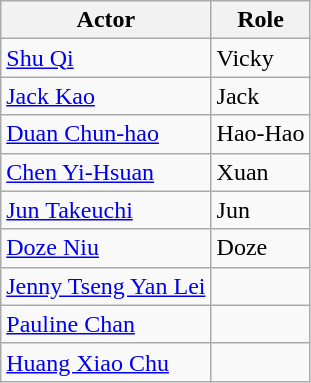<table class="wikitable">
<tr>
<th>Actor</th>
<th>Role</th>
</tr>
<tr>
<td><a href='#'>Shu Qi</a></td>
<td>Vicky</td>
</tr>
<tr>
<td><a href='#'>Jack Kao</a></td>
<td>Jack</td>
</tr>
<tr>
<td><a href='#'>Duan Chun-hao</a></td>
<td>Hao-Hao</td>
</tr>
<tr>
<td><a href='#'>Chen Yi-Hsuan</a></td>
<td>Xuan</td>
</tr>
<tr>
<td><a href='#'>Jun Takeuchi</a></td>
<td>Jun</td>
</tr>
<tr>
<td><a href='#'>Doze Niu</a></td>
<td>Doze</td>
</tr>
<tr>
<td><a href='#'>Jenny Tseng Yan Lei</a></td>
<td></td>
</tr>
<tr>
<td><a href='#'>Pauline Chan</a></td>
<td></td>
</tr>
<tr>
<td><a href='#'>Huang Xiao Chu</a></td>
<td></td>
</tr>
</table>
